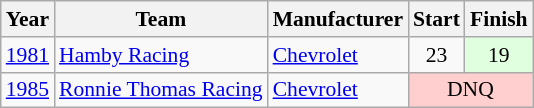<table class="wikitable" style="font-size: 90%;">
<tr>
<th>Year</th>
<th>Team</th>
<th>Manufacturer</th>
<th>Start</th>
<th>Finish</th>
</tr>
<tr>
<td><a href='#'>1981</a></td>
<td><a href='#'>Hamby Racing</a></td>
<td><a href='#'>Chevrolet</a></td>
<td align=center>23</td>
<td align=center style="background:#DFFFDF;">19</td>
</tr>
<tr>
<td><a href='#'>1985</a></td>
<td><a href='#'>Ronnie Thomas Racing</a></td>
<td><a href='#'>Chevrolet</a></td>
<td align=center colspan=2 style="background:#FFCFCF;">DNQ</td>
</tr>
</table>
